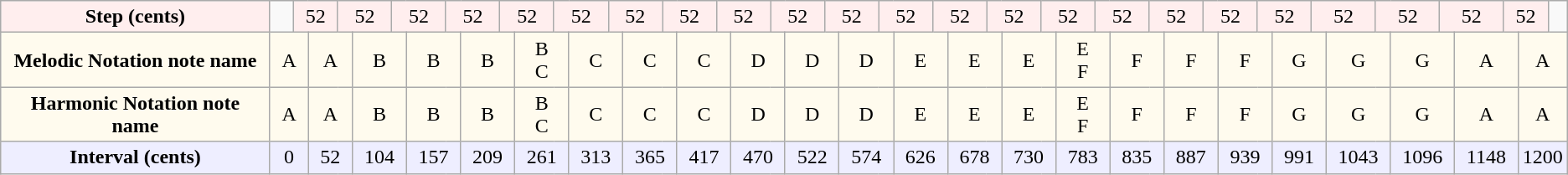<table class="wikitable" style="text-align:center;">
<tr>
<td bgcolor="#ffeeee"><strong>Step (cents)</strong></td>
<td></td>
<td colspan="2" bgcolor="#ffeeee">52</td>
<td colspan="2" bgcolor="#ffeeee">52</td>
<td colspan="2" bgcolor="#ffeeee">52</td>
<td colspan="2" bgcolor="#ffeeee">52</td>
<td colspan="2" bgcolor="#ffeeee">52</td>
<td colspan="2" bgcolor="#ffeeee">52</td>
<td colspan="2" bgcolor="#ffeeee">52</td>
<td colspan="2" bgcolor="#ffeeee">52</td>
<td colspan="2" bgcolor="#ffeeee">52</td>
<td colspan="2" bgcolor="#ffeeee">52</td>
<td colspan="2" bgcolor="#ffeeee">52</td>
<td colspan="2" bgcolor="#ffeeee">52</td>
<td colspan="2" bgcolor="#ffeeee">52</td>
<td colspan="2" bgcolor="#ffeeee">52</td>
<td colspan="2" bgcolor="#ffeeee">52</td>
<td colspan="2" bgcolor="#ffeeee">52</td>
<td colspan="2" bgcolor="#ffeeee">52</td>
<td colspan="2" bgcolor="#ffeeee">52</td>
<td colspan="2" bgcolor="#ffeeee">52</td>
<td colspan="2" bgcolor="#ffeeee">52</td>
<td colspan="2" bgcolor="#ffeeee">52</td>
<td colspan="2" bgcolor="#ffeeee">52</td>
<td colspan="2" bgcolor="#ffeeee">52</td>
<td></td>
</tr>
<tr>
<td bgcolor="#fffbee"><strong>Melodic Notation note name</strong></td>
<td colspan="2" bgcolor="#fffbee">A</td>
<td colspan="2" bgcolor="#fffbee">A</td>
<td colspan="2" bgcolor="#fffbee">B</td>
<td colspan="2" bgcolor="#fffbee">B</td>
<td colspan="2" bgcolor="#fffbee">B</td>
<td colspan="2" bgcolor="#fffbee">B<br>C</td>
<td colspan="2" bgcolor="#fffbee">C</td>
<td colspan="2" bgcolor="#fffbee">C</td>
<td colspan="2" bgcolor="#fffbee">C</td>
<td colspan="2" bgcolor="#fffbee">D</td>
<td colspan="2" bgcolor="#fffbee">D</td>
<td colspan="2" bgcolor="#fffbee">D</td>
<td colspan="2" bgcolor="#fffbee">E</td>
<td colspan="2" bgcolor="#fffbee">E</td>
<td colspan="2" bgcolor="#fffbee">E</td>
<td colspan="2" bgcolor="#fffbee">E<br>F</td>
<td colspan="2" bgcolor="#fffbee">F</td>
<td colspan="2" bgcolor="#fffbee">F</td>
<td colspan="2" bgcolor="#fffbee">F</td>
<td colspan="2" bgcolor="#fffbee">G</td>
<td colspan="2" bgcolor="#fffbee">G</td>
<td colspan="2" bgcolor="#fffbee">G</td>
<td colspan="2" bgcolor="#fffbee">A</td>
<td colspan="2" bgcolor="#fffbee">A</td>
</tr>
<tr>
<td bgcolor="#fffbee"><strong>Harmonic Notation note name</strong></td>
<td colspan="2" bgcolor="#fffbee">A</td>
<td colspan="2" bgcolor="#fffbee">A</td>
<td colspan="2" bgcolor="#fffbee">B</td>
<td colspan="2" bgcolor="#fffbee">B</td>
<td colspan="2" bgcolor="#fffbee">B</td>
<td colspan="2" bgcolor="#fffbee">B<br>C</td>
<td colspan="2" bgcolor="#fffbee">C</td>
<td colspan="2" bgcolor="#fffbee">C</td>
<td colspan="2" bgcolor="#fffbee">C</td>
<td colspan="2" bgcolor="#fffbee">D</td>
<td colspan="2" bgcolor="#fffbee">D</td>
<td colspan="2" bgcolor="#fffbee">D</td>
<td colspan="2" bgcolor="#fffbee">E</td>
<td colspan="2" bgcolor="#fffbee">E</td>
<td colspan="2" bgcolor="#fffbee">E</td>
<td colspan="2" bgcolor="#fffbee">E<br>F</td>
<td colspan="2" bgcolor="#fffbee">F</td>
<td colspan="2" bgcolor="#fffbee">F</td>
<td colspan="2" bgcolor="#fffbee">F</td>
<td colspan="2" bgcolor="#fffbee">G</td>
<td colspan="2" bgcolor="#fffbee">G</td>
<td colspan="2" bgcolor="#fffbee">G</td>
<td colspan="2" bgcolor="#fffbee">A</td>
<td colspan="2" bgcolor="#fffbee">A</td>
</tr>
<tr>
<td bgcolor="#eeeeff"><strong>Interval (cents)</strong></td>
<td colspan="2" bgcolor="#eeeeff">0</td>
<td colspan="2" bgcolor="#eeeeff">52</td>
<td colspan="2" bgcolor="#eeeeff">104</td>
<td colspan="2" bgcolor="#eeeeff">157</td>
<td colspan="2" bgcolor="#eeeeff">209</td>
<td colspan="2" bgcolor="#eeeeff">261</td>
<td colspan="2" bgcolor="#eeeeff">313</td>
<td colspan="2" bgcolor="#eeeeff">365</td>
<td colspan="2" bgcolor="#eeeeff">417</td>
<td colspan="2" bgcolor="#eeeeff">470</td>
<td colspan="2" bgcolor="#eeeeff">522</td>
<td colspan="2" bgcolor="#eeeeff">574</td>
<td colspan="2" bgcolor="#eeeeff">626</td>
<td colspan="2" bgcolor="#eeeeff">678</td>
<td colspan="2" bgcolor="#eeeeff">730</td>
<td colspan="2" bgcolor="#eeeeff">783</td>
<td colspan="2" bgcolor="#eeeeff">835</td>
<td colspan="2" bgcolor="#eeeeff">887</td>
<td colspan="2" bgcolor="#eeeeff">939</td>
<td colspan="2" bgcolor="#eeeeff">991</td>
<td colspan="2" bgcolor="#eeeeff">1043</td>
<td colspan="2" bgcolor="#eeeeff">1096</td>
<td colspan="2" bgcolor="#eeeeff">1148</td>
<td colspan="2" bgcolor="#eeeeff">1200</td>
</tr>
</table>
